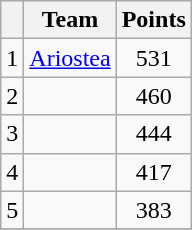<table class="wikitable">
<tr>
<th></th>
<th>Team</th>
<th>Points</th>
</tr>
<tr>
<td style="text-align:center;">1</td>
<td><a href='#'>Ariostea</a></td>
<td style="text-align:center;">531</td>
</tr>
<tr>
<td style="text-align:center;">2</td>
<td></td>
<td style="text-align:center;">460</td>
</tr>
<tr>
<td style="text-align:center;">3</td>
<td></td>
<td style="text-align:center;">444</td>
</tr>
<tr>
<td style="text-align:center;">4</td>
<td></td>
<td style="text-align:center;">417</td>
</tr>
<tr>
<td style="text-align:center;">5</td>
<td></td>
<td style="text-align:center;">383</td>
</tr>
<tr>
</tr>
</table>
